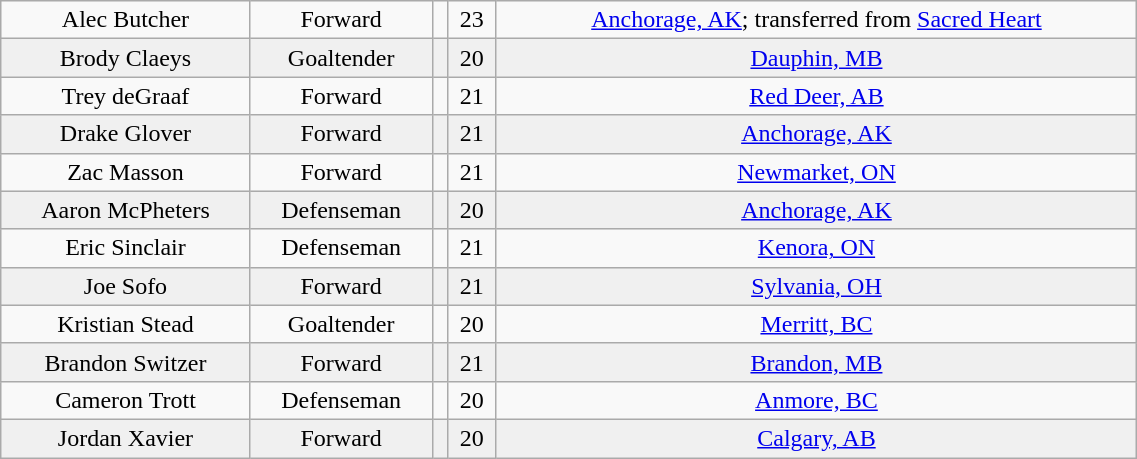<table class="wikitable" width="60%">
<tr align="center" bgcolor="">
<td>Alec Butcher</td>
<td>Forward</td>
<td></td>
<td>23</td>
<td><a href='#'>Anchorage, AK</a>; transferred from <a href='#'>Sacred Heart</a></td>
</tr>
<tr align="center" bgcolor="f0f0f0">
<td>Brody Claeys</td>
<td>Goaltender</td>
<td></td>
<td>20</td>
<td><a href='#'>Dauphin, MB</a></td>
</tr>
<tr align="center" bgcolor="">
<td>Trey deGraaf</td>
<td>Forward</td>
<td></td>
<td>21</td>
<td><a href='#'>Red Deer, AB</a></td>
</tr>
<tr align="center" bgcolor="f0f0f0">
<td>Drake Glover</td>
<td>Forward</td>
<td></td>
<td>21</td>
<td><a href='#'>Anchorage, AK</a></td>
</tr>
<tr align="center" bgcolor="">
<td>Zac Masson</td>
<td>Forward</td>
<td></td>
<td>21</td>
<td><a href='#'>Newmarket, ON</a></td>
</tr>
<tr align="center" bgcolor="f0f0f0">
<td>Aaron McPheters</td>
<td>Defenseman</td>
<td></td>
<td>20</td>
<td><a href='#'>Anchorage, AK</a></td>
</tr>
<tr align="center" bgcolor="">
<td>Eric Sinclair</td>
<td>Defenseman</td>
<td></td>
<td>21</td>
<td><a href='#'>Kenora, ON</a></td>
</tr>
<tr align="center" bgcolor="f0f0f0">
<td>Joe Sofo</td>
<td>Forward</td>
<td></td>
<td>21</td>
<td><a href='#'>Sylvania, OH</a></td>
</tr>
<tr align="center" bgcolor="">
<td>Kristian Stead</td>
<td>Goaltender</td>
<td></td>
<td>20</td>
<td><a href='#'>Merritt, BC</a></td>
</tr>
<tr align="center" bgcolor="f0f0f0">
<td>Brandon Switzer</td>
<td>Forward</td>
<td></td>
<td>21</td>
<td><a href='#'>Brandon, MB</a></td>
</tr>
<tr align="center" bgcolor="">
<td>Cameron Trott</td>
<td>Defenseman</td>
<td></td>
<td>20</td>
<td><a href='#'>Anmore, BC</a></td>
</tr>
<tr align="center" bgcolor="f0f0f0">
<td>Jordan Xavier</td>
<td>Forward</td>
<td></td>
<td>20</td>
<td><a href='#'>Calgary, AB</a></td>
</tr>
</table>
